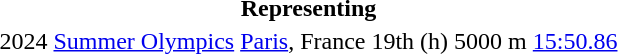<table>
<tr>
<th colspan="6">Representing </th>
</tr>
<tr>
<td>2024</td>
<td><a href='#'>Summer Olympics</a></td>
<td><a href='#'>Paris</a>, France</td>
<td>19th (h)</td>
<td>5000 m</td>
<td><a href='#'>15:50.86</a></td>
</tr>
</table>
